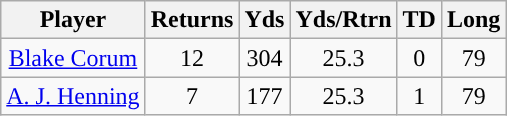<table class="wikitable sortable sortable" style="text-align: center">
<tr align=center>
<th>Player</th>
<th>Returns</th>
<th>Yds</th>
<th>Yds/Rtrn</th>
<th>TD</th>
<th>Long</th>
</tr>
<tr>
<td><a href='#'>Blake Corum</a></td>
<td>12</td>
<td>304</td>
<td>25.3</td>
<td>0</td>
<td>79</td>
</tr>
<tr>
<td><a href='#'>A. J. Henning</a></td>
<td>7</td>
<td>177</td>
<td>25.3</td>
<td>1</td>
<td>79</td>
</tr>
</table>
